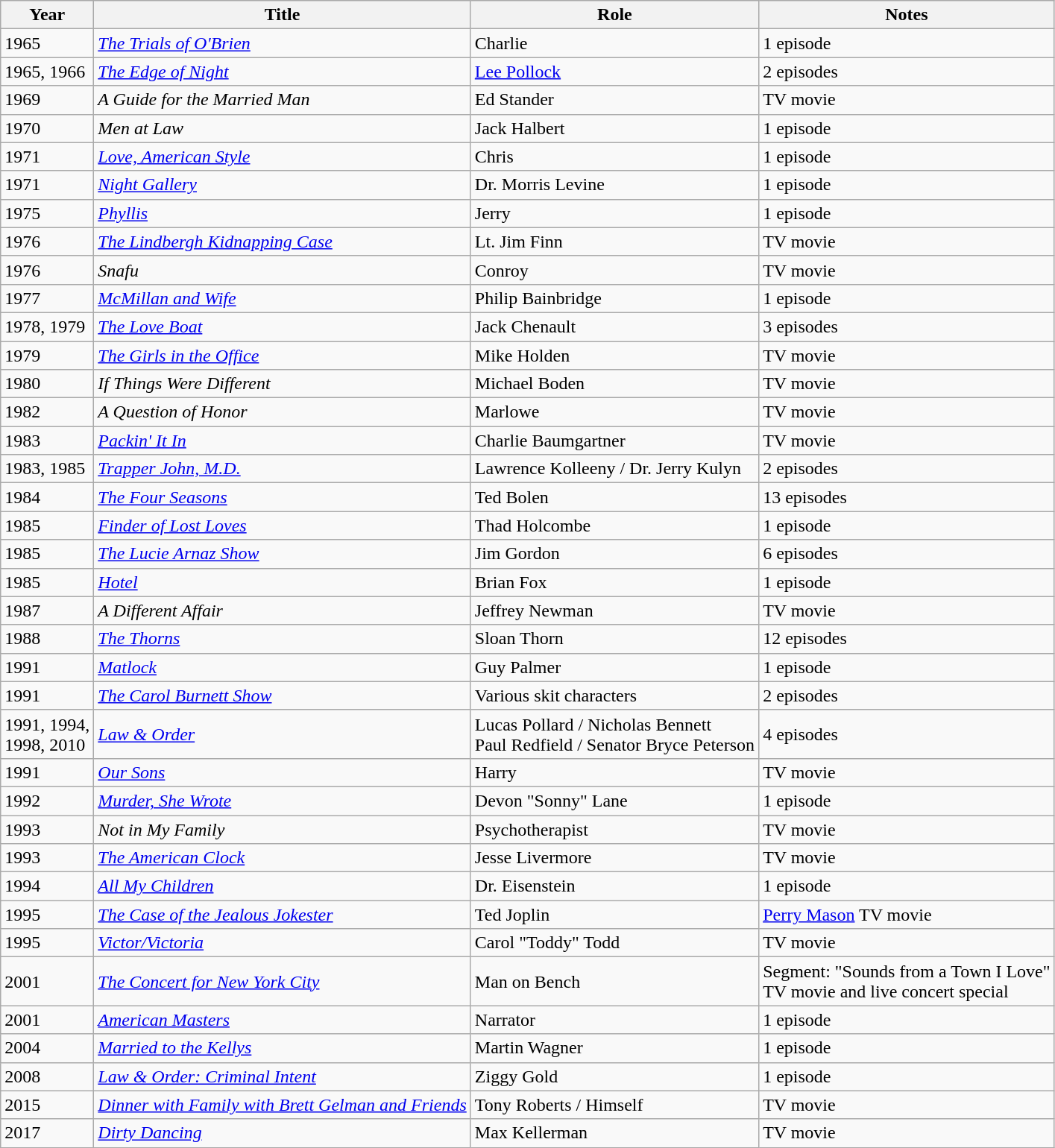<table class="wikitable">
<tr>
<th>Year</th>
<th>Title</th>
<th>Role</th>
<th>Notes</th>
</tr>
<tr>
<td>1965</td>
<td><em><a href='#'>The Trials of O'Brien</a></em></td>
<td>Charlie</td>
<td>1 episode</td>
</tr>
<tr>
<td>1965, 1966</td>
<td><em><a href='#'>The Edge of Night</a></em></td>
<td><a href='#'>Lee Pollock</a></td>
<td>2 episodes</td>
</tr>
<tr>
<td>1969</td>
<td><em>A Guide for the Married Man</em></td>
<td>Ed Stander</td>
<td>TV movie</td>
</tr>
<tr>
<td>1970</td>
<td><em>Men at Law</em></td>
<td>Jack Halbert</td>
<td>1 episode</td>
</tr>
<tr>
<td>1971</td>
<td><em><a href='#'>Love, American Style</a></em></td>
<td>Chris</td>
<td>1 episode</td>
</tr>
<tr>
<td>1971</td>
<td><em><a href='#'>Night Gallery</a></em></td>
<td>Dr. Morris Levine</td>
<td>1 episode</td>
</tr>
<tr>
<td>1975</td>
<td><em><a href='#'>Phyllis</a></em></td>
<td>Jerry</td>
<td>1 episode</td>
</tr>
<tr>
<td>1976</td>
<td><em><a href='#'>The Lindbergh Kidnapping Case</a></em></td>
<td>Lt. Jim Finn</td>
<td>TV movie</td>
</tr>
<tr>
<td>1976</td>
<td><em>Snafu</em></td>
<td>Conroy</td>
<td>TV movie</td>
</tr>
<tr>
<td>1977</td>
<td><em><a href='#'>McMillan and Wife</a></em></td>
<td>Philip Bainbridge</td>
<td>1 episode</td>
</tr>
<tr>
<td>1978, 1979</td>
<td><em><a href='#'>The Love Boat</a></em></td>
<td>Jack Chenault</td>
<td>3 episodes</td>
</tr>
<tr>
<td>1979</td>
<td><em><a href='#'>The Girls in the Office</a></em></td>
<td>Mike Holden</td>
<td>TV movie</td>
</tr>
<tr>
<td>1980</td>
<td><em>If Things Were Different</em></td>
<td>Michael Boden</td>
<td>TV movie</td>
</tr>
<tr>
<td>1982</td>
<td><em>A Question of Honor</em></td>
<td>Marlowe</td>
<td>TV movie</td>
</tr>
<tr>
<td>1983</td>
<td><em><a href='#'>Packin' It In</a></em></td>
<td>Charlie Baumgartner</td>
<td>TV movie</td>
</tr>
<tr>
<td>1983, 1985</td>
<td><em><a href='#'>Trapper John, M.D.</a></em></td>
<td>Lawrence Kolleeny / Dr. Jerry Kulyn</td>
<td>2 episodes</td>
</tr>
<tr>
<td>1984</td>
<td><em><a href='#'>The Four Seasons</a></em></td>
<td>Ted Bolen</td>
<td>13 episodes</td>
</tr>
<tr>
<td>1985</td>
<td><em><a href='#'>Finder of Lost Loves</a></em></td>
<td>Thad Holcombe</td>
<td>1 episode</td>
</tr>
<tr>
<td>1985</td>
<td><em><a href='#'>The Lucie Arnaz Show</a></em></td>
<td>Jim Gordon</td>
<td>6 episodes</td>
</tr>
<tr>
<td>1985</td>
<td><em><a href='#'>Hotel</a></em></td>
<td>Brian Fox</td>
<td>1 episode</td>
</tr>
<tr>
<td>1987</td>
<td><em>A Different Affair</em></td>
<td>Jeffrey Newman</td>
<td>TV movie</td>
</tr>
<tr>
<td>1988</td>
<td><em><a href='#'>The Thorns</a></em></td>
<td>Sloan Thorn</td>
<td>12 episodes</td>
</tr>
<tr>
<td>1991</td>
<td><em><a href='#'>Matlock</a></em></td>
<td>Guy Palmer</td>
<td>1 episode</td>
</tr>
<tr>
<td>1991</td>
<td><em><a href='#'>The Carol Burnett Show</a></em></td>
<td>Various skit characters</td>
<td>2 episodes</td>
</tr>
<tr>
<td>1991, 1994,<br>1998, 2010</td>
<td><em><a href='#'>Law & Order</a></em></td>
<td>Lucas Pollard / Nicholas Bennett <br> Paul Redfield / Senator Bryce Peterson</td>
<td>4 episodes</td>
</tr>
<tr>
<td>1991</td>
<td><em><a href='#'>Our Sons</a></em></td>
<td>Harry</td>
<td>TV movie</td>
</tr>
<tr>
<td>1992</td>
<td><em><a href='#'>Murder, She Wrote</a></em></td>
<td>Devon "Sonny" Lane</td>
<td>1 episode</td>
</tr>
<tr>
<td>1993</td>
<td><em>Not in My Family</em></td>
<td>Psychotherapist</td>
<td>TV movie</td>
</tr>
<tr>
<td>1993</td>
<td><em><a href='#'>The American Clock</a></em></td>
<td>Jesse Livermore</td>
<td>TV movie</td>
</tr>
<tr>
<td>1994</td>
<td><em><a href='#'>All My Children</a></em></td>
<td>Dr. Eisenstein</td>
<td>1 episode</td>
</tr>
<tr>
<td>1995</td>
<td><em><a href='#'>The Case of the Jealous Jokester</a></em></td>
<td>Ted Joplin</td>
<td><a href='#'>Perry Mason</a> TV movie</td>
</tr>
<tr>
<td>1995</td>
<td><em><a href='#'>Victor/Victoria</a></em></td>
<td>Carol "Toddy" Todd</td>
<td>TV movie</td>
</tr>
<tr>
<td>2001</td>
<td><em><a href='#'>The Concert for New York City</a></em></td>
<td>Man on Bench</td>
<td>Segment: "Sounds from a Town I Love"<br>TV movie and live concert special</td>
</tr>
<tr>
<td>2001</td>
<td><em><a href='#'>American Masters</a></em></td>
<td>Narrator</td>
<td>1 episode</td>
</tr>
<tr>
<td>2004</td>
<td><em><a href='#'>Married to the Kellys</a></em></td>
<td>Martin Wagner</td>
<td>1 episode</td>
</tr>
<tr>
<td>2008</td>
<td><em><a href='#'>Law & Order: Criminal Intent</a></em></td>
<td>Ziggy Gold</td>
<td>1 episode</td>
</tr>
<tr>
<td>2015</td>
<td><em><a href='#'>Dinner with Family with Brett Gelman and Friends</a></em></td>
<td>Tony Roberts / Himself</td>
<td>TV movie</td>
</tr>
<tr>
<td>2017</td>
<td><em><a href='#'>Dirty Dancing</a></em></td>
<td>Max Kellerman</td>
<td>TV movie</td>
</tr>
</table>
